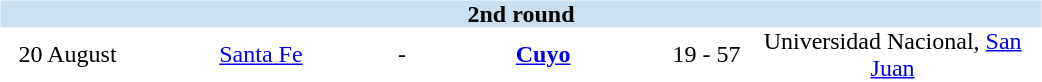<table table width=700>
<tr>
<td width=700 valign="top"><br><table border=0 cellspacing=0 cellpadding=0 style="font-size: 100%; border-collapse: collapse;" width=100%>
<tr bgcolor="#CADFF0">
<td style="font-size:100%"; align="center" colspan="6"><strong>2nd round</strong></td>
</tr>
<tr align=center bgcolor=#FFFFFF>
<td width=90>20 August</td>
<td width=170><a href='#'>Santa Fe</a></td>
<td width=20>-</td>
<td width=170><strong><a href='#'>Cuyo</a></strong></td>
<td width=50>19 - 57</td>
<td width=200>Universidad Nacional, <a href='#'>San Juan</a></td>
</tr>
</table>
</td>
</tr>
</table>
